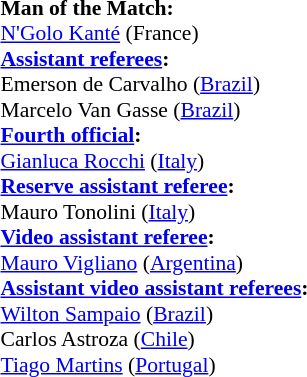<table style="width:100%; font-size:90%;">
<tr>
<td><br><strong>Man of the Match:</strong>
<br><a href='#'>N'Golo Kanté</a> (France)<br><strong><a href='#'>Assistant referees</a>:</strong>
<br>Emerson de Carvalho (<a href='#'>Brazil</a>)
<br>Marcelo Van Gasse (<a href='#'>Brazil</a>)
<br><strong><a href='#'>Fourth official</a>:</strong>
<br><a href='#'>Gianluca Rocchi</a> (<a href='#'>Italy</a>)
<br><strong><a href='#'>Reserve assistant referee</a>:</strong>
<br>Mauro Tonolini (<a href='#'>Italy</a>)
<br><strong><a href='#'>Video assistant referee</a>:</strong>
<br><a href='#'>Mauro Vigliano</a> (<a href='#'>Argentina</a>)
<br><strong><a href='#'>Assistant video assistant referees</a>:</strong>
<br><a href='#'>Wilton Sampaio</a> (<a href='#'>Brazil</a>)
<br>Carlos Astroza (<a href='#'>Chile</a>)
<br><a href='#'>Tiago Martins</a> (<a href='#'>Portugal</a>)</td>
</tr>
</table>
